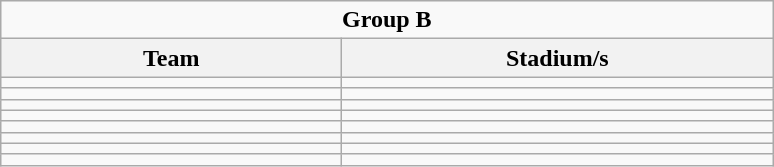<table class="wikitable">
<tr>
<td colspan=3 align=center><strong>Group B</strong></td>
</tr>
<tr>
<th width="220">Team</th>
<th width="280">Stadium/s</th>
</tr>
<tr>
<td></td>
<td></td>
</tr>
<tr>
<td></td>
<td></td>
</tr>
<tr>
<td></td>
<td></td>
</tr>
<tr>
<td></td>
<td></td>
</tr>
<tr>
<td></td>
<td></td>
</tr>
<tr>
<td></td>
<td></td>
</tr>
<tr>
<td></td>
<td></td>
</tr>
<tr>
<td></td>
<td></td>
</tr>
</table>
